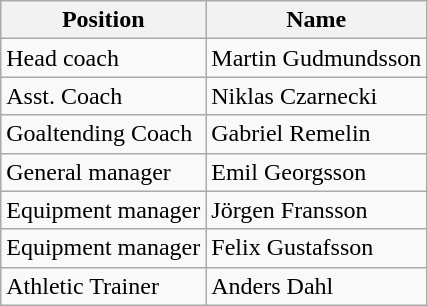<table class="wikitable">
<tr>
<th>Position</th>
<th>Name</th>
</tr>
<tr>
<td>Head coach</td>
<td>Martin Gudmundsson</td>
</tr>
<tr>
<td>Asst. Coach</td>
<td>Niklas Czarnecki</td>
</tr>
<tr>
<td>Goaltending Coach</td>
<td>Gabriel Remelin</td>
</tr>
<tr>
<td>General manager</td>
<td>Emil Georgsson</td>
</tr>
<tr>
<td>Equipment manager</td>
<td>Jörgen Fransson</td>
</tr>
<tr>
<td>Equipment manager</td>
<td>Felix Gustafsson</td>
</tr>
<tr>
<td>Athletic Trainer</td>
<td>Anders Dahl</td>
</tr>
</table>
